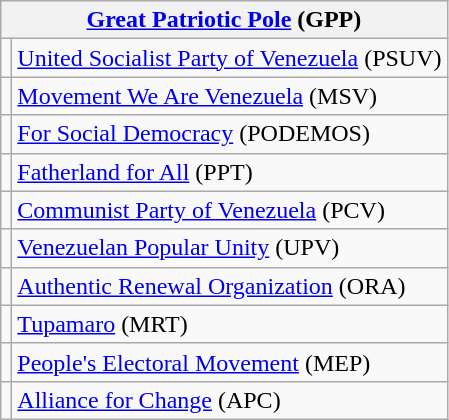<table class="wikitable">
<tr>
<th colspan=5> <a href='#'>Great Patriotic Pole</a> (GPP)</th>
</tr>
<tr>
<td></td>
<td><a href='#'>United Socialist Party of Venezuela</a> (PSUV)</td>
</tr>
<tr>
<td></td>
<td><a href='#'>Movement We Are Venezuela</a> (MSV)</td>
</tr>
<tr>
<td></td>
<td><a href='#'>For Social Democracy</a> (PODEMOS)</td>
</tr>
<tr>
<td></td>
<td><a href='#'>Fatherland for All</a> (PPT)</td>
</tr>
<tr>
<td></td>
<td><a href='#'>Communist Party of Venezuela</a> (PCV)</td>
</tr>
<tr>
<td></td>
<td><a href='#'>Venezuelan Popular Unity</a> (UPV)</td>
</tr>
<tr>
<td></td>
<td><a href='#'>Authentic Renewal Organization</a> (ORA)</td>
</tr>
<tr>
<td></td>
<td><a href='#'>Tupamaro</a> (MRT)</td>
</tr>
<tr>
<td></td>
<td><a href='#'>People's Electoral Movement</a> (MEP)</td>
</tr>
<tr>
<td></td>
<td><a href='#'>Alliance for Change</a> (APC)</td>
</tr>
</table>
